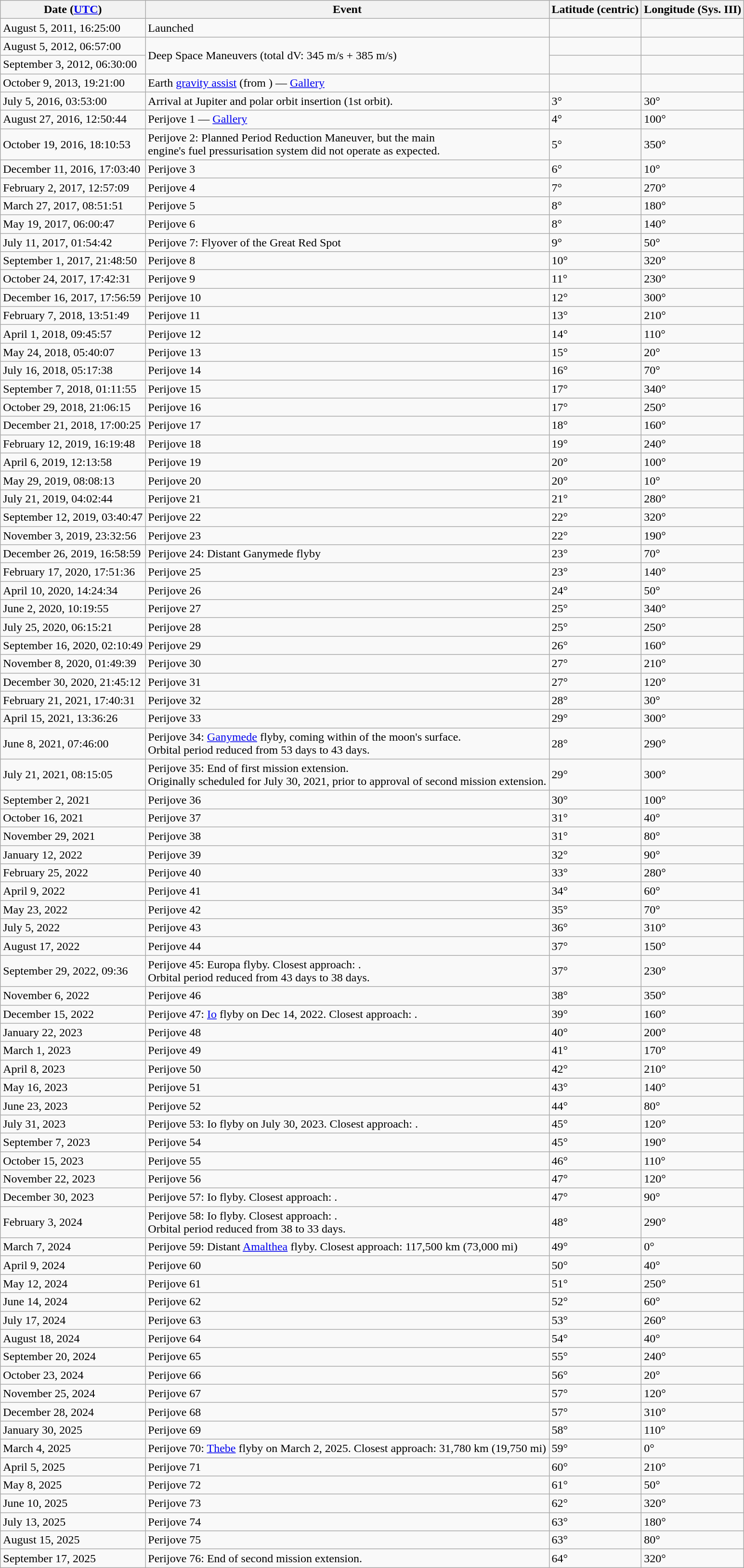<table class="wikitable">
<tr>
<th>Date (<a href='#'>UTC</a>)</th>
<th>Event</th>
<th>Latitude (centric)</th>
<th>Longitude (Sys. III)</th>
</tr>
<tr>
<td>August 5, 2011, 16:25:00</td>
<td>Launched </td>
<td></td>
<td></td>
</tr>
<tr>
<td>August 5, 2012, 06:57:00</td>
<td rowspan=2>Deep Space Maneuvers  (total dV: 345 m/s + 385 m/s) </td>
<td></td>
<td></td>
</tr>
<tr>
<td>September 3, 2012, 06:30:00</td>
<td></td>
<td></td>
</tr>
<tr>
<td>October 9, 2013, 19:21:00</td>
<td>Earth <a href='#'>gravity assist</a> (from ) — <a href='#'>Gallery</a></td>
<td></td>
<td></td>
</tr>
<tr>
<td>July 5, 2016, 03:53:00</td>
<td>Arrival at Jupiter and polar orbit insertion (1st orbit).</td>
<td>3°</td>
<td>30°</td>
</tr>
<tr>
<td>August 27, 2016, 12:50:44</td>
<td>Perijove 1  — <a href='#'>Gallery</a></td>
<td>4°</td>
<td>100°</td>
</tr>
<tr>
<td>October 19, 2016, 18:10:53</td>
<td>Perijove 2: Planned Period Reduction Maneuver, but the main<br>engine's fuel pressurisation system did not operate as expected.</td>
<td>5°</td>
<td>350°</td>
</tr>
<tr>
<td>December 11, 2016, 17:03:40</td>
<td>Perijove 3 </td>
<td>6°</td>
<td>10°</td>
</tr>
<tr>
<td>February 2, 2017, 12:57:09</td>
<td>Perijove 4 </td>
<td>7°</td>
<td>270°</td>
</tr>
<tr>
<td>March 27, 2017, 08:51:51</td>
<td>Perijove 5 </td>
<td>8°</td>
<td>180°</td>
</tr>
<tr>
<td>May 19, 2017, 06:00:47</td>
<td>Perijove 6 </td>
<td>8°</td>
<td>140°</td>
</tr>
<tr>
<td>July 11, 2017, 01:54:42</td>
<td>Perijove 7: Flyover of the Great Red Spot </td>
<td>9°</td>
<td>50°</td>
</tr>
<tr>
<td>September 1, 2017, 21:48:50</td>
<td>Perijove 8 </td>
<td>10°</td>
<td>320°</td>
</tr>
<tr>
<td>October 24, 2017, 17:42:31</td>
<td>Perijove 9 </td>
<td>11°</td>
<td>230°</td>
</tr>
<tr>
<td>December 16, 2017, 17:56:59</td>
<td>Perijove 10 </td>
<td>12°</td>
<td>300°</td>
</tr>
<tr>
<td>February 7, 2018, 13:51:49</td>
<td>Perijove 11 </td>
<td>13°</td>
<td>210°</td>
</tr>
<tr>
<td>April 1, 2018, 09:45:57</td>
<td>Perijove 12 </td>
<td>14°</td>
<td>110°</td>
</tr>
<tr>
<td>May 24, 2018, 05:40:07</td>
<td>Perijove 13 </td>
<td>15°</td>
<td>20°</td>
</tr>
<tr>
<td>July 16, 2018, 05:17:38</td>
<td>Perijove 14 </td>
<td>16°</td>
<td>70°</td>
</tr>
<tr>
<td>September 7, 2018, 01:11:55</td>
<td>Perijove 15 </td>
<td>17°</td>
<td>340°</td>
</tr>
<tr>
<td>October 29, 2018, 21:06:15</td>
<td>Perijove 16 </td>
<td>17°</td>
<td>250°</td>
</tr>
<tr>
<td>December 21, 2018, 17:00:25</td>
<td>Perijove 17 </td>
<td>18°</td>
<td>160°</td>
</tr>
<tr>
<td>February 12, 2019, 16:19:48</td>
<td>Perijove 18 </td>
<td>19°</td>
<td>240°</td>
</tr>
<tr>
<td>April 6, 2019, 12:13:58</td>
<td>Perijove 19 </td>
<td>20°</td>
<td>100°</td>
</tr>
<tr>
<td>May 29, 2019, 08:08:13</td>
<td>Perijove 20 </td>
<td>20°</td>
<td>10°</td>
</tr>
<tr>
<td>July 21, 2019, 04:02:44</td>
<td>Perijove 21 </td>
<td>21°</td>
<td>280°</td>
</tr>
<tr>
<td>September 12, 2019, 03:40:47</td>
<td>Perijove 22 </td>
<td>22°</td>
<td>320°</td>
</tr>
<tr>
<td>November 3, 2019, 23:32:56</td>
<td>Perijove 23 </td>
<td>22°</td>
<td>190°</td>
</tr>
<tr>
<td>December 26, 2019, 16:58:59</td>
<td>Perijove 24: Distant Ganymede flyby  </td>
<td>23°</td>
<td>70°</td>
</tr>
<tr>
<td>February 17, 2020, 17:51:36</td>
<td>Perijove 25 </td>
<td>23°</td>
<td>140°</td>
</tr>
<tr>
<td>April 10, 2020, 14:24:34</td>
<td>Perijove 26 </td>
<td>24°</td>
<td>50°</td>
</tr>
<tr>
<td>June 2, 2020, 10:19:55</td>
<td>Perijove 27 </td>
<td>25°</td>
<td>340°</td>
</tr>
<tr>
<td>July 25, 2020, 06:15:21</td>
<td>Perijove 28 </td>
<td>25°</td>
<td>250°</td>
</tr>
<tr>
<td>September 16, 2020, 02:10:49</td>
<td>Perijove 29 </td>
<td>26°</td>
<td>160°</td>
</tr>
<tr>
<td>November 8, 2020, 01:49:39</td>
<td>Perijove 30 </td>
<td>27°</td>
<td>210°</td>
</tr>
<tr>
<td>December 30, 2020, 21:45:12</td>
<td>Perijove 31 </td>
<td>27°</td>
<td>120°</td>
</tr>
<tr>
<td>February 21, 2021, 17:40:31</td>
<td>Perijove 32 </td>
<td>28°</td>
<td>30°</td>
</tr>
<tr>
<td>April 15, 2021, 13:36:26</td>
<td>Perijove 33 </td>
<td>29°</td>
<td>300°</td>
</tr>
<tr>
<td>June 8, 2021, 07:46:00</td>
<td>Perijove 34: <a href='#'>Ganymede</a> flyby, coming within  of the moon's surface.<br>Orbital period reduced from 53 days to 43 days.</td>
<td>28°</td>
<td>290°</td>
</tr>
<tr>
<td>July 21, 2021, 08:15:05</td>
<td>Perijove 35: End of first mission extension.<br>Originally scheduled for July 30, 2021, prior to approval of second mission extension.</td>
<td>29°</td>
<td>300°</td>
</tr>
<tr>
<td>September 2, 2021</td>
<td>Perijove 36</td>
<td>30°</td>
<td>100°</td>
</tr>
<tr>
<td>October 16, 2021</td>
<td>Perijove 37</td>
<td>31°</td>
<td>40°</td>
</tr>
<tr>
<td>November 29, 2021</td>
<td>Perijove 38</td>
<td>31°</td>
<td>80°</td>
</tr>
<tr>
<td>January 12, 2022</td>
<td>Perijove 39</td>
<td>32°</td>
<td>90°</td>
</tr>
<tr>
<td>February 25, 2022</td>
<td>Perijove 40</td>
<td>33°</td>
<td>280°</td>
</tr>
<tr>
<td>April 9, 2022</td>
<td>Perijove 41</td>
<td>34°</td>
<td>60°</td>
</tr>
<tr>
<td>May 23, 2022</td>
<td>Perijove 42</td>
<td>35°</td>
<td>70°</td>
</tr>
<tr>
<td>July 5, 2022</td>
<td>Perijove 43</td>
<td>36°</td>
<td>310°</td>
</tr>
<tr>
<td>August 17, 2022</td>
<td>Perijove 44</td>
<td>37°</td>
<td>150°</td>
</tr>
<tr>
<td>September 29, 2022, 09:36</td>
<td>Perijove 45: Europa flyby. Closest approach: .<br>Orbital period reduced from 43 days to 38 days.</td>
<td>37°</td>
<td>230°</td>
</tr>
<tr>
<td>November 6, 2022</td>
<td>Perijove 46</td>
<td>38°</td>
<td>350°</td>
</tr>
<tr>
<td>December 15, 2022</td>
<td>Perijove 47: <a href='#'>Io</a> flyby on Dec 14, 2022. Closest approach: .</td>
<td>39°</td>
<td>160°</td>
</tr>
<tr>
<td>January 22, 2023</td>
<td>Perijove 48</td>
<td>40°</td>
<td>200°</td>
</tr>
<tr>
<td>March 1, 2023</td>
<td>Perijove 49</td>
<td>41°</td>
<td>170°</td>
</tr>
<tr>
<td>April 8, 2023</td>
<td>Perijove 50</td>
<td>42°</td>
<td>210°</td>
</tr>
<tr>
<td>May 16, 2023</td>
<td>Perijove 51</td>
<td>43°</td>
<td>140°</td>
</tr>
<tr>
<td>June 23, 2023</td>
<td>Perijove 52</td>
<td>44°</td>
<td>80°</td>
</tr>
<tr>
<td>July 31, 2023</td>
<td>Perijove 53: Io flyby on July 30, 2023. Closest approach: .</td>
<td>45°</td>
<td>120°</td>
</tr>
<tr>
<td>September 7, 2023</td>
<td>Perijove 54</td>
<td>45°</td>
<td>190°</td>
</tr>
<tr>
<td>October 15, 2023</td>
<td>Perijove 55</td>
<td>46°</td>
<td>110°</td>
</tr>
<tr>
<td>November 22, 2023</td>
<td>Perijove 56</td>
<td>47°</td>
<td>120°</td>
</tr>
<tr>
<td>December 30, 2023</td>
<td>Perijove 57: Io flyby. Closest approach: .</td>
<td>47°</td>
<td>90°</td>
</tr>
<tr>
<td>February 3, 2024</td>
<td>Perijove 58: Io flyby. Closest approach: .<br>Orbital period reduced from 38 to 33 days.</td>
<td>48°</td>
<td>290°</td>
</tr>
<tr>
<td>March 7, 2024</td>
<td>Perijove 59:  Distant <a href='#'>Amalthea</a> flyby. Closest approach: 117,500 km (73,000 mi)</td>
<td>49°</td>
<td>0°</td>
</tr>
<tr>
<td>April 9, 2024</td>
<td>Perijove 60</td>
<td>50°</td>
<td>40°</td>
</tr>
<tr>
<td>May 12, 2024</td>
<td>Perijove 61</td>
<td>51°</td>
<td>250°</td>
</tr>
<tr>
<td>June 14, 2024</td>
<td>Perijove 62</td>
<td>52°</td>
<td>60°</td>
</tr>
<tr>
<td>July 17, 2024</td>
<td>Perijove 63</td>
<td>53°</td>
<td>260°</td>
</tr>
<tr>
<td>August 18, 2024</td>
<td>Perijove 64</td>
<td>54°</td>
<td>40°</td>
</tr>
<tr>
<td>September 20, 2024</td>
<td>Perijove 65</td>
<td>55°</td>
<td>240°</td>
</tr>
<tr>
<td>October 23, 2024</td>
<td>Perijove 66</td>
<td>56°</td>
<td>20°</td>
</tr>
<tr>
<td>November 25, 2024</td>
<td>Perijove 67</td>
<td>57°</td>
<td>120°</td>
</tr>
<tr>
<td>December 28, 2024</td>
<td>Perijove 68</td>
<td>57°</td>
<td>310°</td>
</tr>
<tr>
<td>January 30, 2025</td>
<td>Perijove 69</td>
<td>58°</td>
<td>110°</td>
</tr>
<tr>
<td>March 4, 2025</td>
<td>Perijove 70: <a href='#'>Thebe</a> flyby on March 2, 2025. Closest approach: 31,780 km (19,750 mi)</td>
<td>59°</td>
<td>0°</td>
</tr>
<tr>
<td>April 5, 2025</td>
<td>Perijove 71</td>
<td>60°</td>
<td>210°</td>
</tr>
<tr>
<td>May 8, 2025</td>
<td>Perijove 72</td>
<td>61°</td>
<td>50°</td>
</tr>
<tr>
<td>June 10, 2025</td>
<td>Perijove 73</td>
<td>62°</td>
<td>320°</td>
</tr>
<tr>
<td>July 13, 2025</td>
<td>Perijove 74</td>
<td>63°</td>
<td>180°</td>
</tr>
<tr>
<td>August 15, 2025</td>
<td>Perijove 75</td>
<td>63°</td>
<td>80°</td>
</tr>
<tr>
<td>September 17, 2025</td>
<td>Perijove 76: End of second mission extension.</td>
<td>64°</td>
<td>320°</td>
</tr>
</table>
